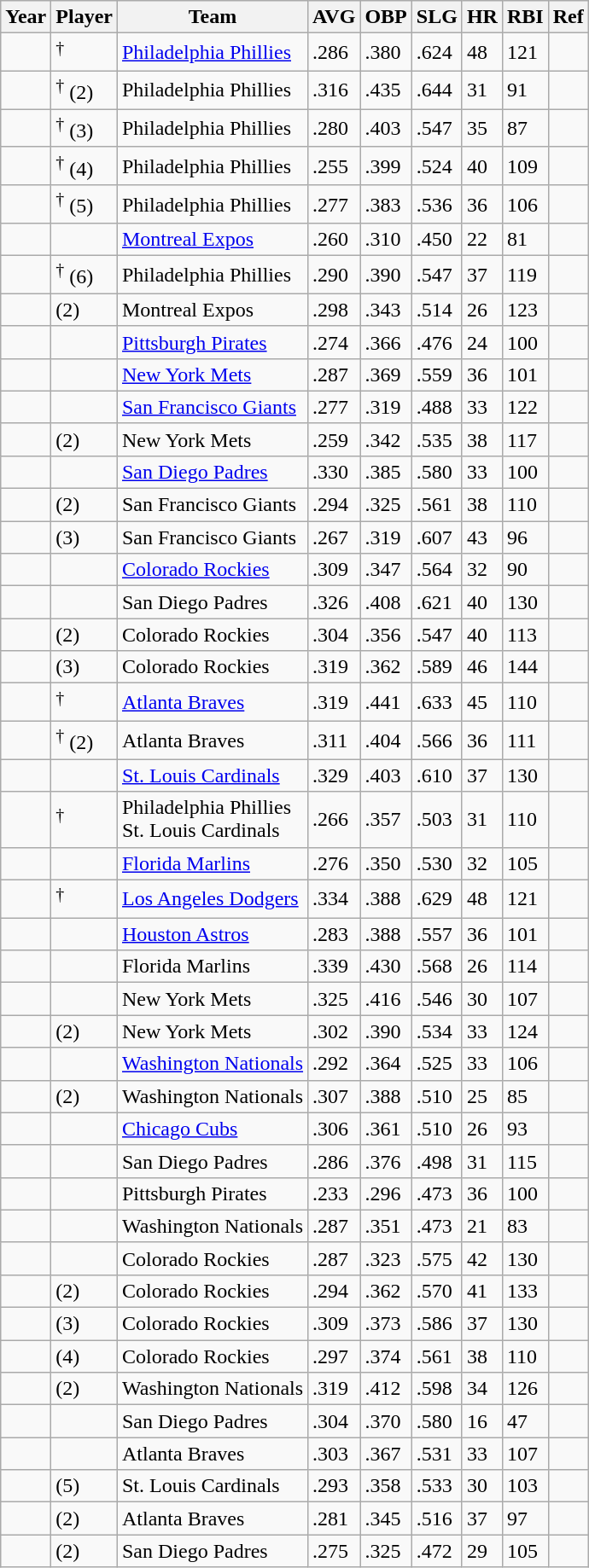<table class="wikitable sortable" border="1">
<tr>
<th>Year</th>
<th>Player</th>
<th>Team</th>
<th>AVG</th>
<th>OBP</th>
<th>SLG</th>
<th>HR</th>
<th>RBI</th>
<th class="unsortable">Ref</th>
</tr>
<tr>
<td></td>
<td><sup>†</sup></td>
<td><a href='#'>Philadelphia Phillies</a></td>
<td>.286</td>
<td>.380</td>
<td>.624</td>
<td>48</td>
<td>121</td>
<td></td>
</tr>
<tr>
<td></td>
<td><sup>†</sup> (2)</td>
<td>Philadelphia Phillies</td>
<td>.316</td>
<td>.435</td>
<td>.644</td>
<td>31</td>
<td>91</td>
<td></td>
</tr>
<tr>
<td></td>
<td><sup>†</sup> (3)</td>
<td>Philadelphia Phillies</td>
<td>.280</td>
<td>.403</td>
<td>.547</td>
<td>35</td>
<td>87</td>
<td></td>
</tr>
<tr>
<td></td>
<td><sup>†</sup> (4)</td>
<td>Philadelphia Phillies</td>
<td>.255</td>
<td>.399</td>
<td>.524</td>
<td>40</td>
<td>109</td>
<td></td>
</tr>
<tr>
<td></td>
<td><sup>†</sup> (5)</td>
<td>Philadelphia Phillies</td>
<td>.277</td>
<td>.383</td>
<td>.536</td>
<td>36</td>
<td>106</td>
<td></td>
</tr>
<tr>
<td></td>
<td></td>
<td><a href='#'>Montreal Expos</a></td>
<td>.260</td>
<td>.310</td>
<td>.450</td>
<td>22</td>
<td>81</td>
<td></td>
</tr>
<tr>
<td></td>
<td><sup>†</sup> (6)</td>
<td>Philadelphia Phillies</td>
<td>.290</td>
<td>.390</td>
<td>.547</td>
<td>37</td>
<td>119</td>
<td></td>
</tr>
<tr>
<td></td>
<td> (2)</td>
<td>Montreal Expos</td>
<td>.298</td>
<td>.343</td>
<td>.514</td>
<td>26</td>
<td>123</td>
<td></td>
</tr>
<tr>
<td></td>
<td></td>
<td><a href='#'>Pittsburgh Pirates</a></td>
<td>.274</td>
<td>.366</td>
<td>.476</td>
<td>24</td>
<td>100</td>
<td></td>
</tr>
<tr>
<td></td>
<td></td>
<td><a href='#'>New York Mets</a></td>
<td>.287</td>
<td>.369</td>
<td>.559</td>
<td>36</td>
<td>101</td>
<td></td>
</tr>
<tr>
<td></td>
<td></td>
<td><a href='#'>San Francisco Giants</a></td>
<td>.277</td>
<td>.319</td>
<td>.488</td>
<td>33</td>
<td>122</td>
<td></td>
</tr>
<tr>
<td></td>
<td> (2)</td>
<td>New York Mets</td>
<td>.259</td>
<td>.342</td>
<td>.535</td>
<td>38</td>
<td>117</td>
<td></td>
</tr>
<tr>
<td></td>
<td></td>
<td><a href='#'>San Diego Padres</a></td>
<td>.330</td>
<td>.385</td>
<td>.580</td>
<td>33</td>
<td>100</td>
<td></td>
</tr>
<tr>
<td></td>
<td> (2)</td>
<td>San Francisco Giants</td>
<td>.294</td>
<td>.325</td>
<td>.561</td>
<td>38</td>
<td>110</td>
<td></td>
</tr>
<tr>
<td></td>
<td> (3)</td>
<td>San Francisco Giants</td>
<td>.267</td>
<td>.319</td>
<td>.607</td>
<td>43</td>
<td>96</td>
<td></td>
</tr>
<tr>
<td></td>
<td></td>
<td><a href='#'>Colorado Rockies</a></td>
<td>.309</td>
<td>.347</td>
<td>.564</td>
<td>32</td>
<td>90</td>
<td></td>
</tr>
<tr>
<td></td>
<td></td>
<td>San Diego Padres</td>
<td>.326</td>
<td>.408</td>
<td>.621</td>
<td>40</td>
<td>130</td>
<td></td>
</tr>
<tr>
<td></td>
<td> (2)</td>
<td>Colorado Rockies</td>
<td>.304</td>
<td>.356</td>
<td>.547</td>
<td>40</td>
<td>113</td>
<td></td>
</tr>
<tr>
<td></td>
<td> (3)</td>
<td>Colorado Rockies</td>
<td>.319</td>
<td>.362</td>
<td>.589</td>
<td>46</td>
<td>144</td>
<td></td>
</tr>
<tr>
<td></td>
<td><sup>†</sup></td>
<td><a href='#'>Atlanta Braves</a></td>
<td>.319</td>
<td>.441</td>
<td>.633</td>
<td>45</td>
<td>110</td>
<td></td>
</tr>
<tr>
<td></td>
<td><sup>†</sup> (2)</td>
<td>Atlanta Braves</td>
<td>.311</td>
<td>.404</td>
<td>.566</td>
<td>36</td>
<td>111</td>
<td></td>
</tr>
<tr>
<td></td>
<td></td>
<td><a href='#'>St. Louis Cardinals</a></td>
<td>.329</td>
<td>.403</td>
<td>.610</td>
<td>37</td>
<td>130</td>
<td></td>
</tr>
<tr>
<td></td>
<td><sup>†</sup></td>
<td>Philadelphia Phillies<br>St. Louis Cardinals</td>
<td>.266</td>
<td>.357</td>
<td>.503</td>
<td>31</td>
<td>110</td>
<td><br></td>
</tr>
<tr>
<td></td>
<td></td>
<td><a href='#'>Florida Marlins</a></td>
<td>.276</td>
<td>.350</td>
<td>.530</td>
<td>32</td>
<td>105</td>
<td></td>
</tr>
<tr>
<td></td>
<td><sup>†</sup></td>
<td><a href='#'>Los Angeles Dodgers</a></td>
<td>.334</td>
<td>.388</td>
<td>.629</td>
<td>48</td>
<td>121</td>
<td></td>
</tr>
<tr>
<td></td>
<td></td>
<td><a href='#'>Houston Astros</a></td>
<td>.283</td>
<td>.388</td>
<td>.557</td>
<td>36</td>
<td>101</td>
<td></td>
</tr>
<tr>
<td></td>
<td></td>
<td>Florida Marlins</td>
<td>.339</td>
<td>.430</td>
<td>.568</td>
<td>26</td>
<td>114</td>
<td></td>
</tr>
<tr>
<td></td>
<td></td>
<td>New York Mets</td>
<td>.325</td>
<td>.416</td>
<td>.546</td>
<td>30</td>
<td>107</td>
<td></td>
</tr>
<tr>
<td></td>
<td> (2)</td>
<td>New York Mets</td>
<td>.302</td>
<td>.390</td>
<td>.534</td>
<td>33</td>
<td>124</td>
<td></td>
</tr>
<tr>
<td></td>
<td></td>
<td><a href='#'>Washington Nationals</a></td>
<td>.292</td>
<td>.364</td>
<td>.525</td>
<td>33</td>
<td>106</td>
<td></td>
</tr>
<tr>
<td></td>
<td> (2)</td>
<td>Washington Nationals</td>
<td>.307</td>
<td>.388</td>
<td>.510</td>
<td>25</td>
<td>85</td>
<td></td>
</tr>
<tr>
<td></td>
<td></td>
<td><a href='#'>Chicago Cubs</a></td>
<td>.306</td>
<td>.361</td>
<td>.510</td>
<td>26</td>
<td>93</td>
<td></td>
</tr>
<tr>
<td></td>
<td></td>
<td>San Diego Padres</td>
<td>.286</td>
<td>.376</td>
<td>.498</td>
<td>31</td>
<td>115</td>
<td></td>
</tr>
<tr>
<td></td>
<td></td>
<td>Pittsburgh Pirates</td>
<td>.233</td>
<td>.296</td>
<td>.473</td>
<td>36</td>
<td>100</td>
<td></td>
</tr>
<tr>
<td></td>
<td></td>
<td>Washington Nationals</td>
<td>.287</td>
<td>.351</td>
<td>.473</td>
<td>21</td>
<td>83</td>
<td></td>
</tr>
<tr>
<td></td>
<td></td>
<td>Colorado Rockies</td>
<td>.287</td>
<td>.323</td>
<td>.575</td>
<td>42</td>
<td>130</td>
<td></td>
</tr>
<tr>
<td></td>
<td> (2)</td>
<td>Colorado Rockies</td>
<td>.294</td>
<td>.362</td>
<td>.570</td>
<td>41</td>
<td>133</td>
<td></td>
</tr>
<tr>
<td></td>
<td> (3)</td>
<td>Colorado Rockies</td>
<td>.309</td>
<td>.373</td>
<td>.586</td>
<td>37</td>
<td>130</td>
<td></td>
</tr>
<tr>
<td></td>
<td> (4)</td>
<td>Colorado Rockies</td>
<td>.297</td>
<td>.374</td>
<td>.561</td>
<td>38</td>
<td>110</td>
<td></td>
</tr>
<tr>
<td></td>
<td> (2)</td>
<td>Washington Nationals</td>
<td>.319</td>
<td>.412</td>
<td>.598</td>
<td>34</td>
<td>126</td>
<td></td>
</tr>
<tr>
<td></td>
<td></td>
<td>San Diego Padres</td>
<td>.304</td>
<td>.370</td>
<td>.580</td>
<td>16</td>
<td>47</td>
<td></td>
</tr>
<tr>
<td></td>
<td></td>
<td>Atlanta Braves</td>
<td>.303</td>
<td>.367</td>
<td>.531</td>
<td>33</td>
<td>107</td>
<td></td>
</tr>
<tr>
<td></td>
<td> (5)</td>
<td>St. Louis Cardinals</td>
<td>.293</td>
<td>.358</td>
<td>.533</td>
<td>30</td>
<td>103</td>
<td></td>
</tr>
<tr>
<td></td>
<td> (2)</td>
<td>Atlanta Braves</td>
<td>.281</td>
<td>.345</td>
<td>.516</td>
<td>37</td>
<td>97</td>
<td></td>
</tr>
<tr>
<td></td>
<td> (2)</td>
<td>San Diego Padres</td>
<td>.275</td>
<td>.325</td>
<td>.472</td>
<td>29</td>
<td>105</td>
<td></td>
</tr>
</table>
